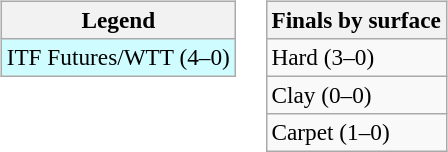<table>
<tr valign=top>
<td><br><table class="wikitable" style=font-size:97%>
<tr>
<th>Legend</th>
</tr>
<tr style="background:#cffcff;">
<td>ITF Futures/WTT (4–0)</td>
</tr>
</table>
</td>
<td><br><table class="wikitable" style=font-size:97%>
<tr>
<th>Finals by surface</th>
</tr>
<tr>
<td>Hard (3–0)</td>
</tr>
<tr>
<td>Clay (0–0)</td>
</tr>
<tr>
<td>Carpet (1–0)</td>
</tr>
</table>
</td>
</tr>
</table>
